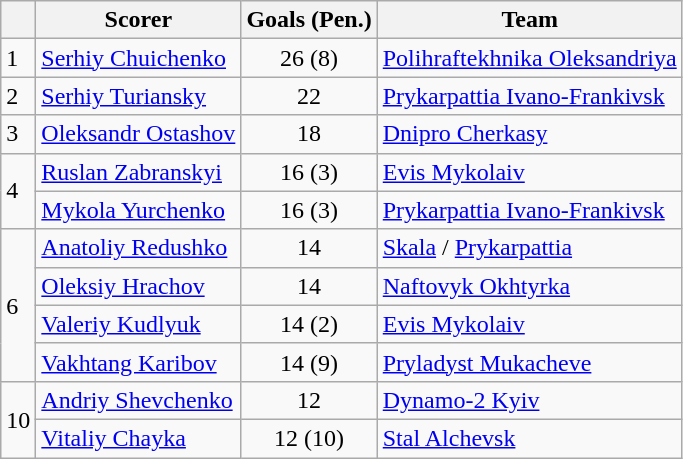<table class="wikitable">
<tr>
<th></th>
<th>Scorer</th>
<th>Goals (Pen.)</th>
<th>Team</th>
</tr>
<tr>
<td>1</td>
<td> <a href='#'>Serhiy Chuichenko</a></td>
<td align=center>26 (8)</td>
<td><a href='#'>Polihraftekhnika Oleksandriya</a></td>
</tr>
<tr>
<td>2</td>
<td> <a href='#'>Serhiy Turiansky</a></td>
<td align=center>22</td>
<td><a href='#'>Prykarpattia Ivano-Frankivsk</a></td>
</tr>
<tr>
<td>3</td>
<td> <a href='#'>Oleksandr Ostashov</a></td>
<td align=center>18</td>
<td><a href='#'>Dnipro Cherkasy</a></td>
</tr>
<tr>
<td rowspan="2">4</td>
<td> <a href='#'>Ruslan Zabranskyi</a></td>
<td align=center>16 (3)</td>
<td><a href='#'>Evis Mykolaiv</a></td>
</tr>
<tr>
<td> <a href='#'>Mykola Yurchenko</a></td>
<td align=center>16 (3)</td>
<td><a href='#'>Prykarpattia Ivano-Frankivsk</a></td>
</tr>
<tr>
<td rowspan="4">6</td>
<td> <a href='#'>Anatoliy Redushko</a></td>
<td align=center>14</td>
<td><a href='#'>Skala</a> / <a href='#'>Prykarpattia</a></td>
</tr>
<tr>
<td> <a href='#'>Oleksiy Hrachov</a></td>
<td align=center>14</td>
<td><a href='#'>Naftovyk Okhtyrka</a></td>
</tr>
<tr>
<td> <a href='#'>Valeriy Kudlyuk</a></td>
<td align=center>14 (2)</td>
<td><a href='#'>Evis Mykolaiv</a></td>
</tr>
<tr>
<td> <a href='#'>Vakhtang Karibov</a></td>
<td align=center>14 (9)</td>
<td><a href='#'>Pryladyst Mukacheve</a></td>
</tr>
<tr>
<td rowspan="2">10</td>
<td> <a href='#'>Andriy Shevchenko</a></td>
<td align=center>12</td>
<td><a href='#'>Dynamo-2 Kyiv</a></td>
</tr>
<tr>
<td> <a href='#'>Vitaliy Chayka</a></td>
<td align=center>12 (10)</td>
<td><a href='#'>Stal Alchevsk</a></td>
</tr>
</table>
